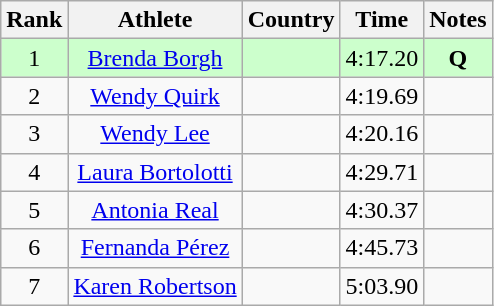<table class="wikitable sortable" style="text-align:center">
<tr>
<th>Rank</th>
<th>Athlete</th>
<th>Country</th>
<th>Time</th>
<th>Notes</th>
</tr>
<tr bgcolor=ccffcc>
<td>1</td>
<td><a href='#'>Brenda Borgh</a></td>
<td align=left></td>
<td>4:17.20</td>
<td><strong>Q </strong></td>
</tr>
<tr>
<td>2</td>
<td><a href='#'>Wendy Quirk</a></td>
<td align=left></td>
<td>4:19.69</td>
<td><strong> </strong></td>
</tr>
<tr>
<td>3</td>
<td><a href='#'>Wendy Lee</a></td>
<td align=left></td>
<td>4:20.16</td>
<td><strong> </strong></td>
</tr>
<tr>
<td>4</td>
<td><a href='#'>Laura Bortolotti</a></td>
<td align=left></td>
<td>4:29.71</td>
<td><strong> </strong></td>
</tr>
<tr>
<td>5</td>
<td><a href='#'>Antonia Real</a></td>
<td align=left></td>
<td>4:30.37</td>
<td><strong> </strong></td>
</tr>
<tr>
<td>6</td>
<td><a href='#'>Fernanda Pérez</a></td>
<td align=left></td>
<td>4:45.73</td>
<td><strong> </strong></td>
</tr>
<tr>
<td>7</td>
<td><a href='#'>Karen Robertson</a></td>
<td align=left></td>
<td>5:03.90</td>
<td><strong> </strong></td>
</tr>
</table>
